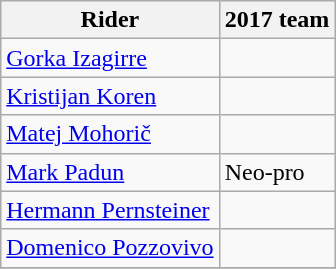<table class="wikitable">
<tr>
<th>Rider</th>
<th>2017 team</th>
</tr>
<tr>
<td><a href='#'>Gorka Izagirre</a></td>
<td></td>
</tr>
<tr>
<td><a href='#'>Kristijan Koren</a></td>
<td></td>
</tr>
<tr>
<td><a href='#'>Matej Mohorič</a></td>
<td></td>
</tr>
<tr>
<td><a href='#'>Mark Padun</a></td>
<td>Neo-pro</td>
</tr>
<tr>
<td><a href='#'>Hermann Pernsteiner</a></td>
<td></td>
</tr>
<tr>
<td><a href='#'>Domenico Pozzovivo</a></td>
<td></td>
</tr>
<tr>
</tr>
</table>
